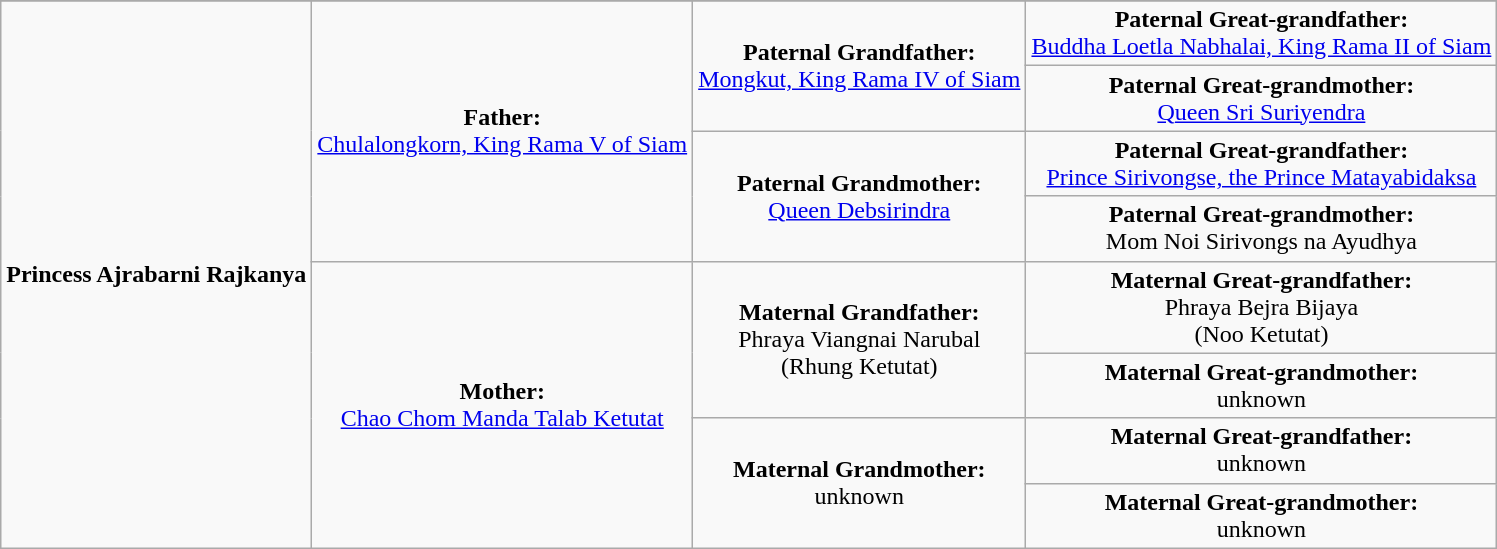<table class="wikitable">
<tr>
</tr>
<tr>
<td rowspan="8" align="center"><strong>Princess Ajrabarni Rajkanya</strong></td>
<td rowspan="4" align="center"><strong>Father:</strong><br><a href='#'>Chulalongkorn, King Rama V of Siam</a></td>
<td rowspan="2" align="center"><strong>Paternal Grandfather:</strong><br><a href='#'>Mongkut, King Rama IV of Siam</a></td>
<td align = "center"><strong>Paternal Great-grandfather:</strong><br><a href='#'>Buddha Loetla Nabhalai, King Rama II of Siam</a></td>
</tr>
<tr>
<td align = "center"><strong>Paternal Great-grandmother:</strong><br><a href='#'>Queen Sri Suriyendra</a></td>
</tr>
<tr>
<td rowspan="2" align="center"><strong>Paternal Grandmother:</strong><br><a href='#'>Queen Debsirindra</a></td>
<td align = "center"><strong>Paternal Great-grandfather:</strong><br><a href='#'>Prince Sirivongse, the Prince Matayabidaksa</a></td>
</tr>
<tr>
<td align = "center"><strong>Paternal Great-grandmother:</strong><br>Mom Noi Sirivongs na Ayudhya</td>
</tr>
<tr>
<td rowspan="4" align="center"><strong>Mother:</strong><br><a href='#'>Chao Chom Manda Talab Ketutat</a></td>
<td rowspan="2" align="center"><strong>Maternal Grandfather:</strong><br>Phraya Viangnai Narubal<br>(Rhung Ketutat)</td>
<td align = "center"><strong>Maternal Great-grandfather:</strong><br>Phraya Bejra Bijaya<br>(Noo Ketutat)</td>
</tr>
<tr>
<td align = "center"><strong>Maternal Great-grandmother:</strong><br>unknown</td>
</tr>
<tr>
<td rowspan="2" align="center"><strong>Maternal Grandmother:</strong><br>unknown</td>
<td align = "center"><strong>Maternal Great-grandfather:</strong><br>unknown</td>
</tr>
<tr>
<td align = "center"><strong>Maternal Great-grandmother:</strong><br>unknown</td>
</tr>
</table>
